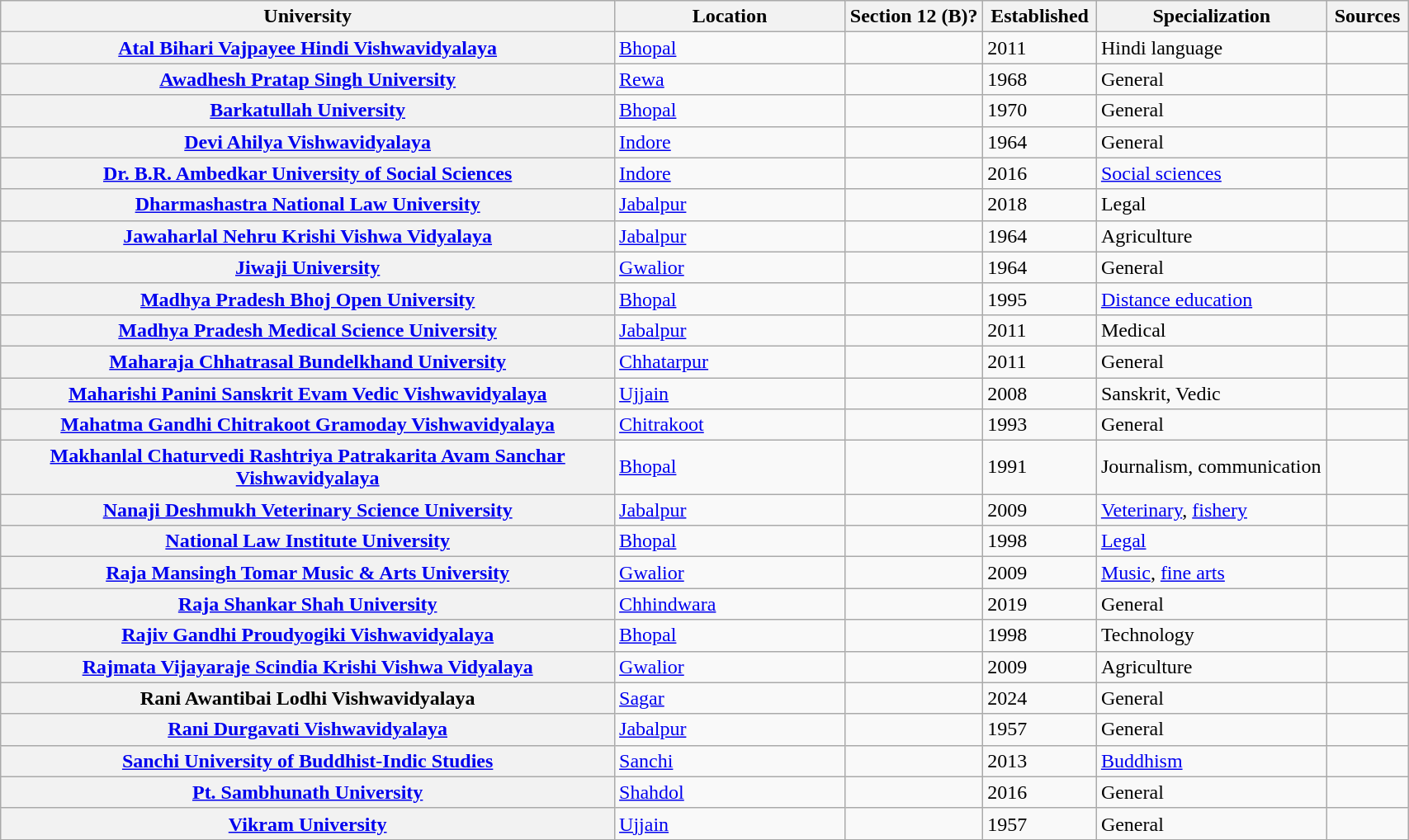<table class="wikitable sortable collapsible plainrowheaders" border="1" style="text-align:left; width:90%">
<tr>
<th scope="col" style="width: 40%;">University</th>
<th scope="col" style="width: 15%;">Location</th>
<th scope="col" style="width: 9%;">Section 12 (B)?</th>
<th scope="col" style="width: 5%;">Established</th>
<th scope="col" style="width: 15%;">Specialization</th>
<th scope="col" style="width: 5%;" class="unsortable">Sources</th>
</tr>
<tr>
<th scope="row"><a href='#'>Atal Bihari Vajpayee Hindi Vishwavidyalaya</a></th>
<td><a href='#'>Bhopal</a></td>
<td></td>
<td>2011</td>
<td>Hindi language</td>
<td></td>
</tr>
<tr>
<th scope="row"><a href='#'>Awadhesh Pratap Singh University</a></th>
<td><a href='#'>Rewa</a></td>
<td></td>
<td>1968</td>
<td>General</td>
<td></td>
</tr>
<tr>
<th scope="row"><a href='#'>Barkatullah University</a></th>
<td><a href='#'>Bhopal</a></td>
<td></td>
<td>1970</td>
<td>General</td>
<td></td>
</tr>
<tr>
<th scope="row"><a href='#'>Devi Ahilya Vishwavidyalaya</a></th>
<td><a href='#'>Indore</a></td>
<td></td>
<td>1964</td>
<td>General</td>
<td></td>
</tr>
<tr>
<th scope="row"><a href='#'>Dr. B.R. Ambedkar University of Social Sciences</a></th>
<td><a href='#'>Indore</a></td>
<td></td>
<td>2016</td>
<td><a href='#'>Social sciences</a></td>
<td></td>
</tr>
<tr>
<th scope="row"><a href='#'>Dharmashastra National Law University</a></th>
<td><a href='#'>Jabalpur</a></td>
<td></td>
<td>2018</td>
<td>Legal</td>
<td></td>
</tr>
<tr>
<th scope="row"><a href='#'>Jawaharlal Nehru Krishi Vishwa Vidyalaya</a></th>
<td><a href='#'>Jabalpur</a></td>
<td></td>
<td>1964</td>
<td>Agriculture</td>
<td></td>
</tr>
<tr>
<th scope="row"><a href='#'>Jiwaji University</a></th>
<td><a href='#'>Gwalior</a></td>
<td></td>
<td>1964</td>
<td>General</td>
<td></td>
</tr>
<tr>
<th scope="row"><a href='#'>Madhya Pradesh Bhoj Open University</a></th>
<td><a href='#'>Bhopal</a></td>
<td></td>
<td>1995</td>
<td><a href='#'>Distance education</a></td>
<td></td>
</tr>
<tr>
<th scope="row"><a href='#'>Madhya Pradesh Medical Science University</a></th>
<td><a href='#'>Jabalpur</a></td>
<td></td>
<td>2011</td>
<td>Medical</td>
<td></td>
</tr>
<tr>
<th scope="row"><a href='#'>Maharaja Chhatrasal Bundelkhand University</a></th>
<td><a href='#'>Chhatarpur</a></td>
<td></td>
<td>2011</td>
<td>General</td>
<td></td>
</tr>
<tr>
<th scope="row"><a href='#'>Maharishi Panini Sanskrit Evam Vedic Vishwavidyalaya</a></th>
<td><a href='#'>Ujjain</a></td>
<td></td>
<td>2008</td>
<td>Sanskrit, Vedic</td>
<td></td>
</tr>
<tr>
<th scope="row"><a href='#'>Mahatma Gandhi Chitrakoot Gramoday Vishwavidyalaya</a></th>
<td><a href='#'>Chitrakoot</a></td>
<td></td>
<td>1993</td>
<td>General</td>
<td></td>
</tr>
<tr>
<th scope="row"><a href='#'>Makhanlal Chaturvedi Rashtriya Patrakarita Avam Sanchar Vishwavidyalaya</a></th>
<td><a href='#'>Bhopal</a></td>
<td></td>
<td>1991</td>
<td>Journalism, communication</td>
<td></td>
</tr>
<tr>
<th scope="row"><a href='#'>Nanaji Deshmukh Veterinary Science University</a></th>
<td><a href='#'>Jabalpur</a></td>
<td></td>
<td>2009</td>
<td><a href='#'>Veterinary</a>, <a href='#'>fishery</a></td>
<td></td>
</tr>
<tr>
<th scope="row"><a href='#'>National Law Institute University</a></th>
<td><a href='#'>Bhopal</a></td>
<td></td>
<td>1998</td>
<td><a href='#'>Legal</a></td>
<td></td>
</tr>
<tr>
<th scope="row"><a href='#'>Raja Mansingh Tomar Music & Arts University</a></th>
<td><a href='#'>Gwalior</a></td>
<td></td>
<td>2009</td>
<td><a href='#'>Music</a>, <a href='#'>fine arts</a></td>
<td></td>
</tr>
<tr>
<th scope="row"><a href='#'>Raja Shankar Shah University</a></th>
<td><a href='#'>Chhindwara</a></td>
<td></td>
<td>2019</td>
<td>General</td>
<td></td>
</tr>
<tr>
<th scope="row"><a href='#'>Rajiv Gandhi Proudyogiki Vishwavidyalaya</a></th>
<td><a href='#'>Bhopal</a></td>
<td></td>
<td>1998</td>
<td>Technology</td>
<td></td>
</tr>
<tr>
<th scope="row"><a href='#'>Rajmata Vijayaraje Scindia Krishi Vishwa Vidyalaya</a></th>
<td><a href='#'>Gwalior</a></td>
<td></td>
<td>2009</td>
<td>Agriculture</td>
<td></td>
</tr>
<tr>
<th scope="row">Rani Awantibai Lodhi Vishwavidyalaya</th>
<td><a href='#'>Sagar</a></td>
<td></td>
<td>2024</td>
<td>General</td>
<td></td>
</tr>
<tr>
<th scope="row"><a href='#'>Rani Durgavati Vishwavidyalaya</a></th>
<td><a href='#'>Jabalpur</a></td>
<td></td>
<td>1957</td>
<td>General</td>
<td></td>
</tr>
<tr>
<th scope="row"><a href='#'>Sanchi University of Buddhist-Indic Studies</a></th>
<td><a href='#'>Sanchi</a></td>
<td></td>
<td>2013</td>
<td><a href='#'>Buddhism</a></td>
<td></td>
</tr>
<tr>
<th scope="row"><a href='#'>Pt. Sambhunath University</a></th>
<td><a href='#'>Shahdol</a></td>
<td></td>
<td>2016</td>
<td>General</td>
<td></td>
</tr>
<tr>
<th scope="row"><a href='#'>Vikram University</a></th>
<td><a href='#'>Ujjain</a></td>
<td></td>
<td>1957</td>
<td>General</td>
<td></td>
</tr>
<tr>
</tr>
</table>
